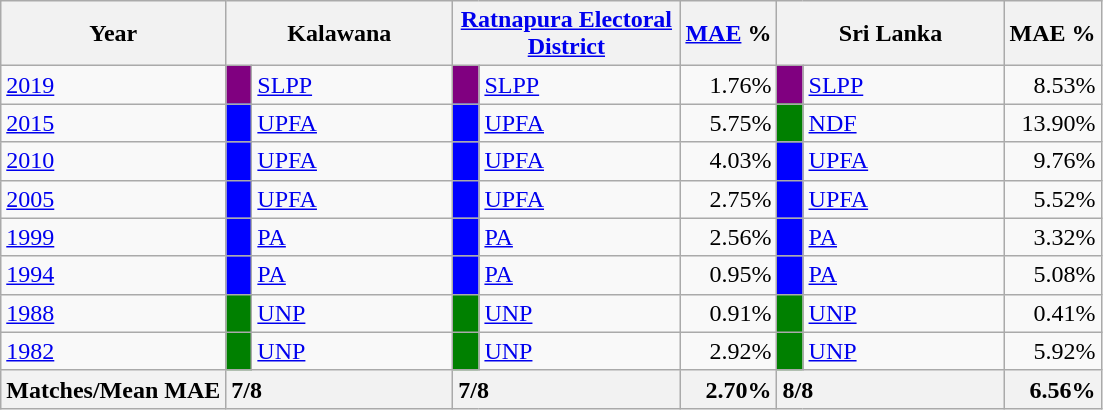<table class="wikitable">
<tr>
<th>Year</th>
<th colspan="2" width="144px">Kalawana</th>
<th colspan="2" width="144px"><a href='#'>Ratnapura Electoral District</a></th>
<th><a href='#'>MAE</a> %</th>
<th colspan="2" width="144px">Sri Lanka</th>
<th>MAE %</th>
</tr>
<tr>
<td><a href='#'>2019</a></td>
<td style="background-color:purple;" width="10px"></td>
<td style="text-align:left;"><a href='#'>SLPP</a></td>
<td style="background-color:purple;" width="10px"></td>
<td style="text-align:left;"><a href='#'>SLPP</a></td>
<td style="text-align:right;">1.76%</td>
<td style="background-color:purple;" width="10px"></td>
<td style="text-align:left;"><a href='#'>SLPP</a></td>
<td style="text-align:right;">8.53%</td>
</tr>
<tr>
<td><a href='#'>2015</a></td>
<td style="background-color:blue;" width="10px"></td>
<td style="text-align:left;"><a href='#'>UPFA</a></td>
<td style="background-color:blue;" width="10px"></td>
<td style="text-align:left;"><a href='#'>UPFA</a></td>
<td style="text-align:right;">5.75%</td>
<td style="background-color:green;" width="10px"></td>
<td style="text-align:left;"><a href='#'>NDF</a></td>
<td style="text-align:right;">13.90%</td>
</tr>
<tr>
<td><a href='#'>2010</a></td>
<td style="background-color:blue;" width="10px"></td>
<td style="text-align:left;"><a href='#'>UPFA</a></td>
<td style="background-color:blue;" width="10px"></td>
<td style="text-align:left;"><a href='#'>UPFA</a></td>
<td style="text-align:right;">4.03%</td>
<td style="background-color:blue;" width="10px"></td>
<td style="text-align:left;"><a href='#'>UPFA</a></td>
<td style="text-align:right;">9.76%</td>
</tr>
<tr>
<td><a href='#'>2005</a></td>
<td style="background-color:blue;" width="10px"></td>
<td style="text-align:left;"><a href='#'>UPFA</a></td>
<td style="background-color:blue;" width="10px"></td>
<td style="text-align:left;"><a href='#'>UPFA</a></td>
<td style="text-align:right;">2.75%</td>
<td style="background-color:blue;" width="10px"></td>
<td style="text-align:left;"><a href='#'>UPFA</a></td>
<td style="text-align:right;">5.52%</td>
</tr>
<tr>
<td><a href='#'>1999</a></td>
<td style="background-color:blue;" width="10px"></td>
<td style="text-align:left;"><a href='#'>PA</a></td>
<td style="background-color:blue;" width="10px"></td>
<td style="text-align:left;"><a href='#'>PA</a></td>
<td style="text-align:right;">2.56%</td>
<td style="background-color:blue;" width="10px"></td>
<td style="text-align:left;"><a href='#'>PA</a></td>
<td style="text-align:right;">3.32%</td>
</tr>
<tr>
<td><a href='#'>1994</a></td>
<td style="background-color:blue;" width="10px"></td>
<td style="text-align:left;"><a href='#'>PA</a></td>
<td style="background-color:blue;" width="10px"></td>
<td style="text-align:left;"><a href='#'>PA</a></td>
<td style="text-align:right;">0.95%</td>
<td style="background-color:blue;" width="10px"></td>
<td style="text-align:left;"><a href='#'>PA</a></td>
<td style="text-align:right;">5.08%</td>
</tr>
<tr>
<td><a href='#'>1988</a></td>
<td style="background-color:green;" width="10px"></td>
<td style="text-align:left;"><a href='#'>UNP</a></td>
<td style="background-color:green;" width="10px"></td>
<td style="text-align:left;"><a href='#'>UNP</a></td>
<td style="text-align:right;">0.91%</td>
<td style="background-color:green;" width="10px"></td>
<td style="text-align:left;"><a href='#'>UNP</a></td>
<td style="text-align:right;">0.41%</td>
</tr>
<tr>
<td><a href='#'>1982</a></td>
<td style="background-color:green;" width="10px"></td>
<td style="text-align:left;"><a href='#'>UNP</a></td>
<td style="background-color:green;" width="10px"></td>
<td style="text-align:left;"><a href='#'>UNP</a></td>
<td style="text-align:right;">2.92%</td>
<td style="background-color:green;" width="10px"></td>
<td style="text-align:left;"><a href='#'>UNP</a></td>
<td style="text-align:right;">5.92%</td>
</tr>
<tr>
<th>Matches/Mean MAE</th>
<th style="text-align:left;"colspan="2" width="144px">7/8</th>
<th style="text-align:left;"colspan="2" width="144px">7/8</th>
<th style="text-align:right;">2.70%</th>
<th style="text-align:left;"colspan="2" width="144px">8/8</th>
<th style="text-align:right;">6.56%</th>
</tr>
</table>
